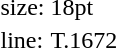<table style="margin-left:40px;">
<tr>
<td>size:</td>
<td>18pt</td>
</tr>
<tr>
<td>line:</td>
<td>T.1672</td>
</tr>
</table>
